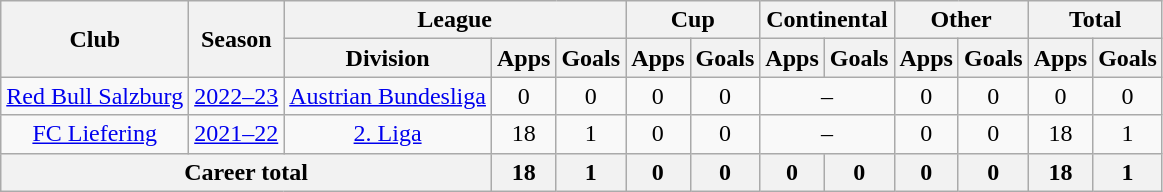<table class="wikitable" style="text-align: center">
<tr>
<th rowspan="2">Club</th>
<th rowspan="2">Season</th>
<th colspan="3">League</th>
<th colspan="2">Cup</th>
<th colspan="2">Continental</th>
<th colspan="2">Other</th>
<th colspan="2">Total</th>
</tr>
<tr>
<th>Division</th>
<th>Apps</th>
<th>Goals</th>
<th>Apps</th>
<th>Goals</th>
<th>Apps</th>
<th>Goals</th>
<th>Apps</th>
<th>Goals</th>
<th>Apps</th>
<th>Goals</th>
</tr>
<tr>
<td><a href='#'>Red Bull Salzburg</a></td>
<td><a href='#'>2022–23</a></td>
<td><a href='#'>Austrian Bundesliga</a></td>
<td>0</td>
<td>0</td>
<td>0</td>
<td>0</td>
<td colspan="2">–</td>
<td>0</td>
<td>0</td>
<td>0</td>
<td>0</td>
</tr>
<tr>
<td><a href='#'>FC Liefering</a></td>
<td><a href='#'>2021–22</a></td>
<td><a href='#'>2. Liga</a></td>
<td>18</td>
<td>1</td>
<td>0</td>
<td>0</td>
<td colspan="2">–</td>
<td>0</td>
<td>0</td>
<td>18</td>
<td>1</td>
</tr>
<tr>
<th colspan="3"><strong>Career total</strong></th>
<th>18</th>
<th>1</th>
<th>0</th>
<th>0</th>
<th>0</th>
<th>0</th>
<th>0</th>
<th>0</th>
<th>18</th>
<th>1</th>
</tr>
</table>
